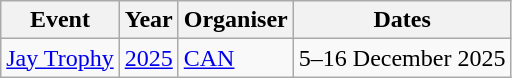<table class="wikitable">
<tr>
<th>Event</th>
<th>Year</th>
<th>Organiser</th>
<th>Dates</th>
</tr>
<tr>
<td><a href='#'>Jay Trophy</a></td>
<td><a href='#'>2025</a></td>
<td><a href='#'>CAN</a></td>
<td>5–16 December 2025</td>
</tr>
</table>
